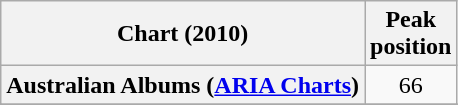<table class="wikitable sortable plainrowheaders" style="text-align:center">
<tr>
<th scope="col">Chart (2010)</th>
<th scope="col">Peak<br>position</th>
</tr>
<tr>
<th scope="row">Australian Albums (<a href='#'>ARIA Charts</a>)</th>
<td>66</td>
</tr>
<tr>
</tr>
<tr>
</tr>
<tr>
</tr>
<tr>
</tr>
<tr>
</tr>
</table>
